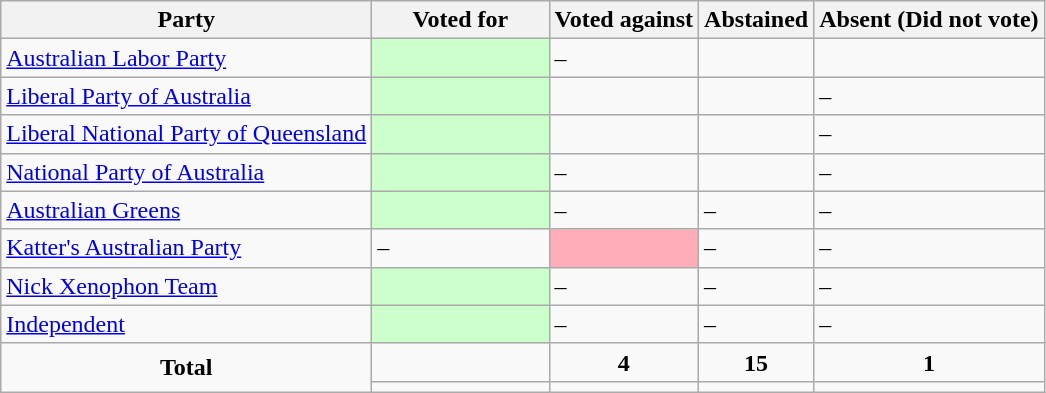<table class="wikitable">
<tr>
<th>Party</th>
<th style="width:17%;">Voted for</th>
<th>Voted against</th>
<th>Abstained</th>
<th>Absent (Did not vote)</th>
</tr>
<tr>
<td> <a href='#'>Australian Labor Party</a></td>
<td style="background-color:#CCFFCC;"></td>
<td>–</td>
<td></td>
<td></td>
</tr>
<tr>
<td> <a href='#'>Liberal Party of Australia</a></td>
<td style="background-color:#CCFFCC;"></td>
<td></td>
<td></td>
<td>–</td>
</tr>
<tr>
<td> <a href='#'>Liberal National Party of Queensland</a></td>
<td style="background-color:#CCFFCC;"></td>
<td></td>
<td></td>
<td>–</td>
</tr>
<tr>
<td> <a href='#'>National Party of Australia</a></td>
<td style="background-color:#CCFFCC;"></td>
<td>–</td>
<td></td>
<td>–</td>
</tr>
<tr>
<td> <a href='#'>Australian Greens</a></td>
<td style="background-color:#CCFFCC;"></td>
<td>–</td>
<td>–</td>
<td>–</td>
</tr>
<tr>
<td> <a href='#'>Katter's Australian Party</a></td>
<td>–</td>
<td style="background-color:#FFAEB9;"></td>
<td>–</td>
<td>–</td>
</tr>
<tr>
<td> <a href='#'>Nick Xenophon Team</a></td>
<td style="background-color:#CCFFCC;"></td>
<td>–</td>
<td>–</td>
<td>–</td>
</tr>
<tr>
<td> <a href='#'>Independent</a></td>
<td style="background-color:#CCFFCC;"></td>
<td>–</td>
<td>–</td>
<td>–</td>
</tr>
<tr>
<td style="text-align:center;" rowspan="2"><strong>Total</strong></td>
<td></td>
<td style="text-align:center;"><strong>4</strong></td>
<td style="text-align:center;"><strong>15</strong></td>
<td style="text-align:center;"><strong>1</strong></td>
</tr>
<tr>
<td style="text-align:center;"></td>
<td style="text-align:center;"></td>
<td style="text-align:center;"></td>
<td style="text-align:center;"></td>
</tr>
</table>
